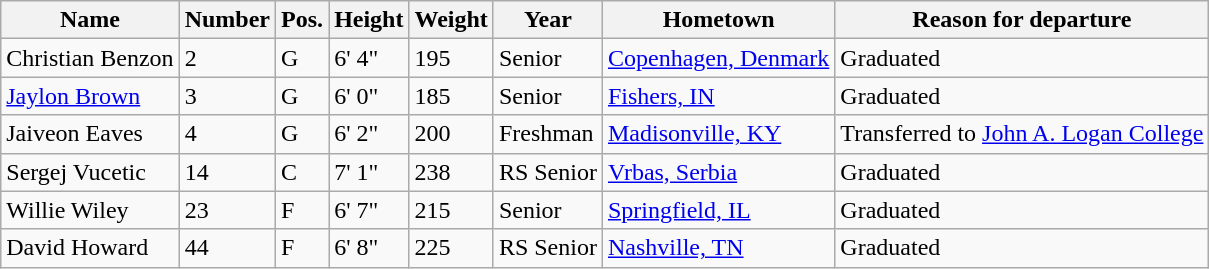<table class="wikitable sortable" border="1">
<tr>
<th>Name</th>
<th>Number</th>
<th>Pos.</th>
<th>Height</th>
<th>Weight</th>
<th>Year</th>
<th>Hometown</th>
<th class="unsortable">Reason for departure</th>
</tr>
<tr>
<td>Christian Benzon</td>
<td>2</td>
<td>G</td>
<td>6' 4"</td>
<td>195</td>
<td>Senior</td>
<td><a href='#'>Copenhagen, Denmark</a></td>
<td>Graduated</td>
</tr>
<tr>
<td><a href='#'>Jaylon Brown</a></td>
<td>3</td>
<td>G</td>
<td>6' 0"</td>
<td>185</td>
<td>Senior</td>
<td><a href='#'>Fishers, IN</a></td>
<td>Graduated</td>
</tr>
<tr>
<td>Jaiveon Eaves</td>
<td>4</td>
<td>G</td>
<td>6' 2"</td>
<td>200</td>
<td>Freshman</td>
<td><a href='#'>Madisonville, KY</a></td>
<td>Transferred to <a href='#'>John A. Logan College</a></td>
</tr>
<tr>
<td>Sergej Vucetic</td>
<td>14</td>
<td>C</td>
<td>7' 1"</td>
<td>238</td>
<td>RS Senior</td>
<td><a href='#'>Vrbas, Serbia</a></td>
<td>Graduated</td>
</tr>
<tr>
<td>Willie Wiley</td>
<td>23</td>
<td>F</td>
<td>6' 7"</td>
<td>215</td>
<td>Senior</td>
<td><a href='#'>Springfield, IL</a></td>
<td>Graduated</td>
</tr>
<tr>
<td>David Howard</td>
<td>44</td>
<td>F</td>
<td>6' 8"</td>
<td>225</td>
<td>RS Senior</td>
<td><a href='#'>Nashville, TN</a></td>
<td>Graduated</td>
</tr>
</table>
